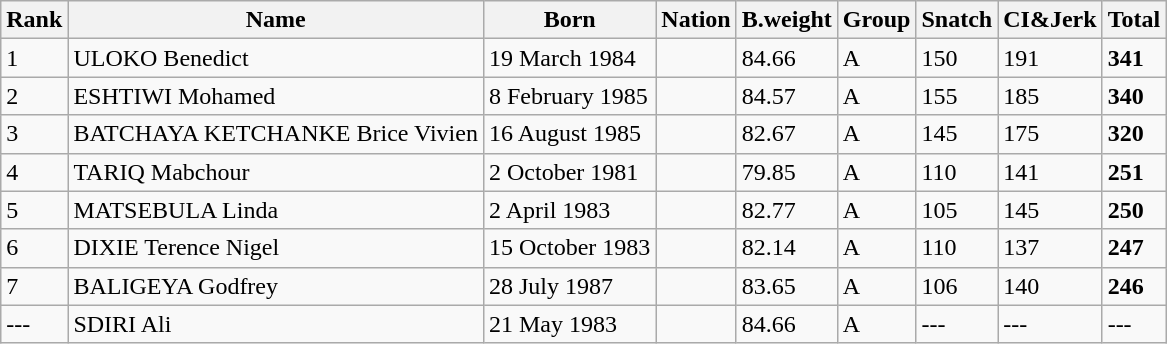<table class="wikitable">
<tr>
<th>Rank</th>
<th>Name</th>
<th>Born</th>
<th>Nation</th>
<th>B.weight</th>
<th>Group</th>
<th>Snatch</th>
<th>CI&Jerk</th>
<th>Total</th>
</tr>
<tr>
<td>1</td>
<td>ULOKO Benedict</td>
<td>19 March 1984</td>
<td></td>
<td>84.66</td>
<td>A</td>
<td>150</td>
<td>191</td>
<td><strong>341</strong></td>
</tr>
<tr>
<td>2</td>
<td>ESHTIWI Mohamed</td>
<td>8 February 1985</td>
<td></td>
<td>84.57</td>
<td>A</td>
<td>155</td>
<td>185</td>
<td><strong>340</strong></td>
</tr>
<tr>
<td>3</td>
<td>BATCHAYA KETCHANKE Brice Vivien</td>
<td>16 August 1985</td>
<td></td>
<td>82.67</td>
<td>A</td>
<td>145</td>
<td>175</td>
<td><strong>320</strong></td>
</tr>
<tr>
<td>4</td>
<td>TARIQ Mabchour</td>
<td>2 October 1981</td>
<td></td>
<td>79.85</td>
<td>A</td>
<td>110</td>
<td>141</td>
<td><strong>251</strong></td>
</tr>
<tr>
<td>5</td>
<td>MATSEBULA Linda</td>
<td>2 April 1983</td>
<td></td>
<td>82.77</td>
<td>A</td>
<td>105</td>
<td>145</td>
<td><strong>250</strong></td>
</tr>
<tr>
<td>6</td>
<td>DIXIE Terence Nigel</td>
<td>15 October 1983</td>
<td></td>
<td>82.14</td>
<td>A</td>
<td>110</td>
<td>137</td>
<td><strong>247</strong></td>
</tr>
<tr>
<td>7</td>
<td>BALIGEYA Godfrey</td>
<td>28 July 1987</td>
<td></td>
<td>83.65</td>
<td>A</td>
<td>106</td>
<td>140</td>
<td><strong>246</strong></td>
</tr>
<tr>
<td>---</td>
<td>SDIRI Ali</td>
<td>21 May 1983</td>
<td></td>
<td>84.66</td>
<td>A</td>
<td>---</td>
<td>---</td>
<td>---</td>
</tr>
</table>
